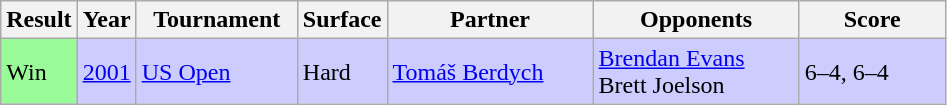<table class="sortable wikitable">
<tr>
<th style="width:40px;">Result</th>
<th style="width:30px;">Year</th>
<th style="width:100px;">Tournament</th>
<th style="width:50px;">Surface</th>
<th style="width:130px;">Partner</th>
<th style="width:130px;">Opponents</th>
<th style="width:90px;" class="unsortable">Score</th>
</tr>
<tr style="background:#ccccff;">
<td style="background:#98fb98;">Win</td>
<td><a href='#'>2001</a></td>
<td><a href='#'>US Open</a></td>
<td>Hard</td>
<td> <a href='#'>Tomáš Berdych</a></td>
<td> <a href='#'>Brendan Evans</a> <br>  Brett Joelson</td>
<td>6–4, 6–4</td>
</tr>
</table>
